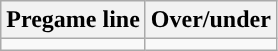<table class="wikitable">
<tr align="center">
<th>Pregame line</th>
<th>Over/under</th>
</tr>
<tr align="center">
<td></td>
<td></td>
</tr>
</table>
